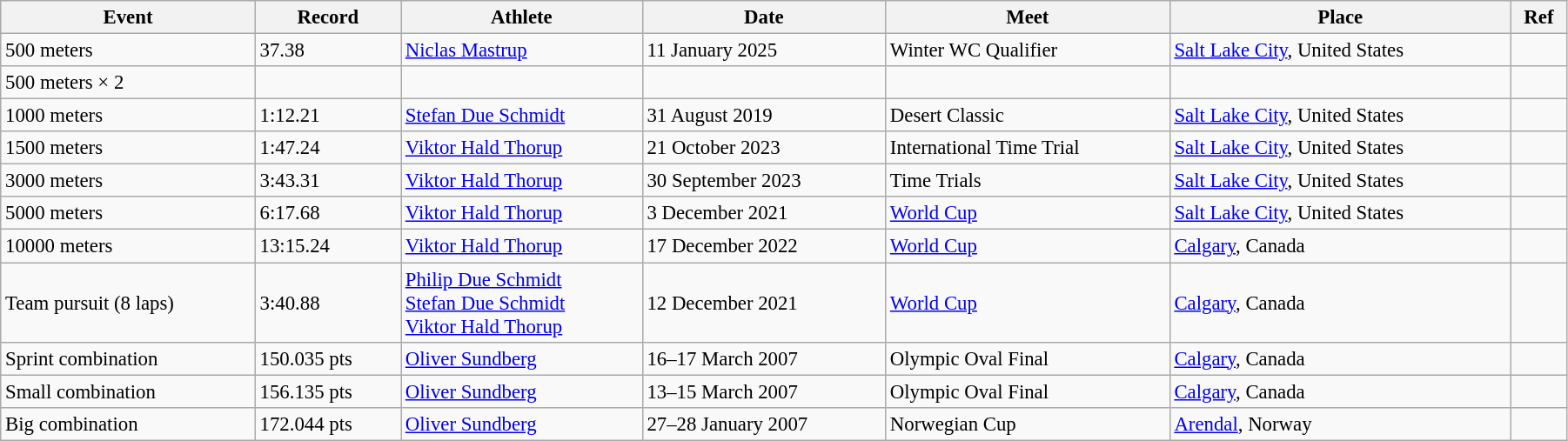<table class="wikitable" style="font-size:95%; width: 95%;">
<tr>
<th>Event</th>
<th>Record</th>
<th>Athlete</th>
<th>Date</th>
<th>Meet</th>
<th>Place</th>
<th>Ref</th>
</tr>
<tr>
<td>500 meters</td>
<td>37.38</td>
<td><a href='#'>Niclas Mastrup</a></td>
<td>11 January 2025</td>
<td>Winter WC Qualifier</td>
<td><a href='#'>Salt Lake City</a>, United States</td>
<td></td>
</tr>
<tr>
<td>500 meters × 2</td>
<td></td>
<td></td>
<td></td>
<td></td>
<td></td>
<td></td>
</tr>
<tr>
<td>1000 meters</td>
<td>1:12.21</td>
<td><a href='#'>Stefan Due Schmidt</a></td>
<td>31 August 2019</td>
<td>Desert Classic</td>
<td><a href='#'>Salt Lake City</a>, United States</td>
<td></td>
</tr>
<tr>
<td>1500 meters</td>
<td>1:47.24</td>
<td><a href='#'>Viktor Hald Thorup</a></td>
<td>21 October 2023</td>
<td>International Time Trial</td>
<td><a href='#'>Salt Lake City</a>, United States</td>
<td></td>
</tr>
<tr>
<td>3000 meters</td>
<td>3:43.31</td>
<td><a href='#'>Viktor Hald Thorup</a></td>
<td>30 September 2023</td>
<td>Time Trials</td>
<td><a href='#'>Salt Lake City</a>, United States</td>
<td></td>
</tr>
<tr>
<td>5000 meters</td>
<td>6:17.68</td>
<td><a href='#'>Viktor Hald Thorup</a></td>
<td>3 December 2021</td>
<td><a href='#'>World Cup</a></td>
<td><a href='#'>Salt Lake City</a>, United States</td>
<td></td>
</tr>
<tr>
<td>10000 meters</td>
<td>13:15.24</td>
<td><a href='#'>Viktor Hald Thorup</a></td>
<td>17 December 2022</td>
<td><a href='#'>World Cup</a></td>
<td><a href='#'>Calgary</a>, Canada</td>
<td></td>
</tr>
<tr>
<td>Team pursuit (8 laps)</td>
<td>3:40.88</td>
<td><a href='#'>Philip Due Schmidt</a><br><a href='#'>Stefan Due Schmidt</a><br><a href='#'>Viktor Hald Thorup</a></td>
<td>12 December 2021</td>
<td><a href='#'>World Cup</a></td>
<td><a href='#'>Calgary</a>, Canada</td>
<td></td>
</tr>
<tr>
<td>Sprint combination</td>
<td>150.035 pts</td>
<td><a href='#'>Oliver Sundberg</a></td>
<td>16–17 March 2007</td>
<td>Olympic Oval Final</td>
<td><a href='#'>Calgary</a>, Canada</td>
<td></td>
</tr>
<tr>
<td>Small combination</td>
<td>156.135 pts</td>
<td><a href='#'>Oliver Sundberg</a></td>
<td>13–15 March 2007</td>
<td>Olympic Oval Final</td>
<td><a href='#'>Calgary</a>, Canada</td>
<td></td>
</tr>
<tr>
<td>Big combination</td>
<td>172.044 pts</td>
<td><a href='#'>Oliver Sundberg</a></td>
<td>27–28 January 2007</td>
<td>Norwegian Cup</td>
<td><a href='#'>Arendal</a>, Norway</td>
<td></td>
</tr>
</table>
